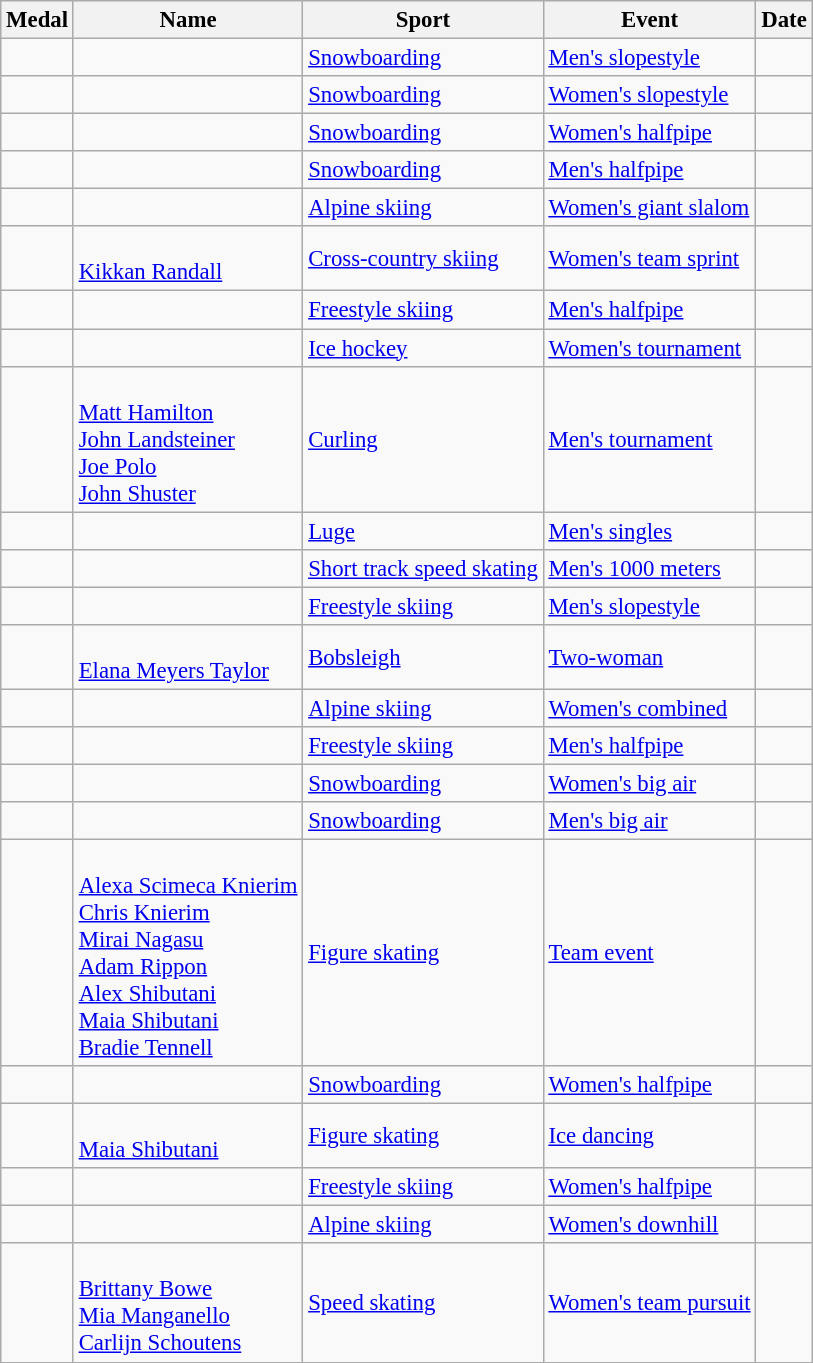<table class="wikitable sortable" style=font-size:95%>
<tr>
<th>Medal</th>
<th>Name</th>
<th>Sport</th>
<th>Event</th>
<th>Date</th>
</tr>
<tr>
<td></td>
<td></td>
<td><a href='#'>Snowboarding</a></td>
<td><a href='#'>Men's slopestyle</a></td>
<td></td>
</tr>
<tr>
<td></td>
<td></td>
<td><a href='#'>Snowboarding</a></td>
<td><a href='#'>Women's slopestyle</a></td>
<td></td>
</tr>
<tr>
<td></td>
<td></td>
<td><a href='#'>Snowboarding</a></td>
<td><a href='#'>Women's halfpipe</a></td>
<td></td>
</tr>
<tr>
<td></td>
<td></td>
<td><a href='#'>Snowboarding</a></td>
<td><a href='#'>Men's halfpipe</a></td>
<td></td>
</tr>
<tr>
<td></td>
<td></td>
<td><a href='#'>Alpine skiing</a></td>
<td><a href='#'>Women's giant slalom</a></td>
<td></td>
</tr>
<tr>
<td></td>
<td><br><a href='#'>Kikkan Randall</a></td>
<td><a href='#'>Cross-country skiing</a></td>
<td><a href='#'>Women's team sprint</a></td>
<td></td>
</tr>
<tr>
<td></td>
<td></td>
<td><a href='#'>Freestyle skiing</a></td>
<td><a href='#'>Men's halfpipe</a></td>
<td></td>
</tr>
<tr>
<td></td>
<td><br></td>
<td><a href='#'>Ice hockey</a></td>
<td><a href='#'>Women's tournament</a></td>
<td></td>
</tr>
<tr>
<td></td>
<td><br><a href='#'>Matt Hamilton</a><br><a href='#'>John Landsteiner</a><br><a href='#'>Joe Polo</a><br><a href='#'>John Shuster</a></td>
<td><a href='#'>Curling</a></td>
<td><a href='#'>Men's tournament</a></td>
<td></td>
</tr>
<tr>
<td></td>
<td></td>
<td><a href='#'>Luge</a></td>
<td><a href='#'>Men's singles</a></td>
<td></td>
</tr>
<tr>
<td></td>
<td></td>
<td><a href='#'>Short track speed skating</a></td>
<td><a href='#'>Men's 1000 meters</a></td>
<td></td>
</tr>
<tr>
<td></td>
<td></td>
<td><a href='#'>Freestyle skiing</a></td>
<td><a href='#'>Men's slopestyle</a></td>
<td></td>
</tr>
<tr>
<td></td>
<td><br><a href='#'>Elana Meyers Taylor</a></td>
<td><a href='#'>Bobsleigh</a></td>
<td><a href='#'>Two-woman</a></td>
<td></td>
</tr>
<tr>
<td></td>
<td></td>
<td><a href='#'>Alpine skiing</a></td>
<td><a href='#'>Women's combined</a></td>
<td></td>
</tr>
<tr>
<td></td>
<td></td>
<td><a href='#'>Freestyle skiing</a></td>
<td><a href='#'>Men's halfpipe</a></td>
<td></td>
</tr>
<tr>
<td></td>
<td></td>
<td><a href='#'>Snowboarding</a></td>
<td><a href='#'>Women's big air</a></td>
<td></td>
</tr>
<tr>
<td></td>
<td></td>
<td><a href='#'>Snowboarding</a></td>
<td><a href='#'>Men's big air</a></td>
<td></td>
</tr>
<tr>
<td></td>
<td><br><a href='#'>Alexa Scimeca Knierim</a><br><a href='#'>Chris Knierim</a><br><a href='#'>Mirai Nagasu</a><br><a href='#'>Adam Rippon</a><br><a href='#'>Alex Shibutani</a><br><a href='#'>Maia Shibutani</a><br><a href='#'>Bradie Tennell</a></td>
<td><a href='#'>Figure skating</a></td>
<td><a href='#'>Team event</a></td>
<td></td>
</tr>
<tr>
<td></td>
<td></td>
<td><a href='#'>Snowboarding</a></td>
<td><a href='#'>Women's halfpipe</a></td>
<td></td>
</tr>
<tr>
<td></td>
<td><br><a href='#'>Maia Shibutani</a></td>
<td><a href='#'>Figure skating</a></td>
<td><a href='#'>Ice dancing</a></td>
<td></td>
</tr>
<tr>
<td></td>
<td></td>
<td><a href='#'>Freestyle skiing</a></td>
<td><a href='#'>Women's halfpipe</a></td>
<td></td>
</tr>
<tr>
<td></td>
<td></td>
<td><a href='#'>Alpine skiing</a></td>
<td><a href='#'>Women's downhill</a></td>
<td></td>
</tr>
<tr>
<td></td>
<td><br><a href='#'>Brittany Bowe</a><br><a href='#'>Mia Manganello</a><br><a href='#'>Carlijn Schoutens</a></td>
<td><a href='#'>Speed skating</a></td>
<td><a href='#'>Women's team pursuit</a></td>
<td></td>
</tr>
</table>
